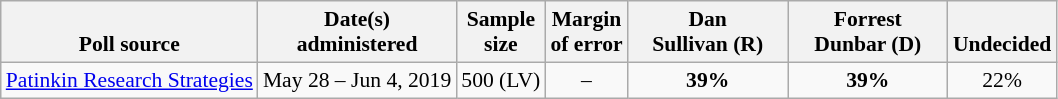<table class="wikitable" style="font-size:90%;text-align:center;">
<tr valign=bottom>
<th>Poll source</th>
<th>Date(s)<br>administered</th>
<th>Sample<br>size</th>
<th>Margin<br>of error</th>
<th style="width:100px;">Dan<br>Sullivan (R)</th>
<th style="width:100px;">Forrest<br>Dunbar (D)</th>
<th>Undecided</th>
</tr>
<tr>
<td style="text-align:left;"><a href='#'>Patinkin Research Strategies</a></td>
<td>May 28 – Jun 4, 2019</td>
<td>500 (LV)</td>
<td>–</td>
<td><strong>39%</strong></td>
<td><strong>39%</strong></td>
<td>22%</td>
</tr>
</table>
